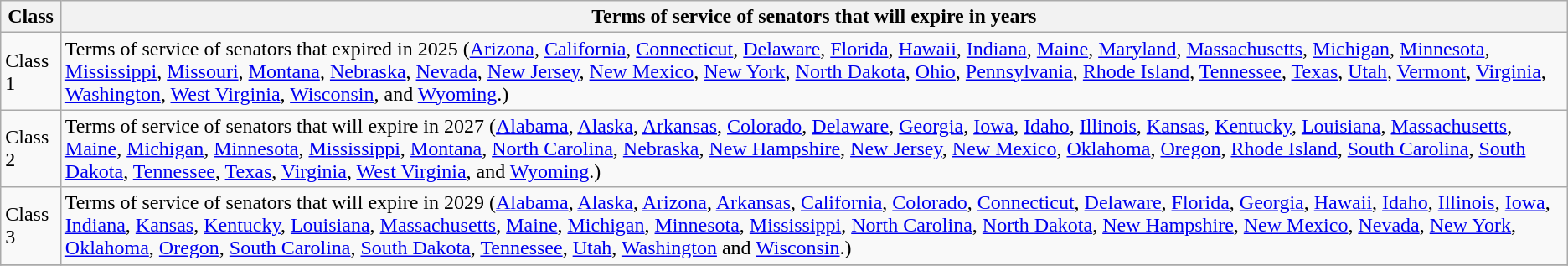<table class="wikitable sortable">
<tr valign=bottom>
<th>Class</th>
<th>Terms of service of senators that will expire in years</th>
</tr>
<tr>
<td>Class 1</td>
<td>Terms of service of senators that expired in 2025 (<a href='#'>Arizona</a>, <a href='#'>California</a>, <a href='#'>Connecticut</a>, <a href='#'>Delaware</a>, <a href='#'>Florida</a>, <a href='#'>Hawaii</a>, <a href='#'>Indiana</a>, <a href='#'>Maine</a>, <a href='#'>Maryland</a>, <a href='#'>Massachusetts</a>, <a href='#'>Michigan</a>, <a href='#'>Minnesota</a>, <a href='#'>Mississippi</a>, <a href='#'>Missouri</a>, <a href='#'>Montana</a>, <a href='#'>Nebraska</a>, <a href='#'>Nevada</a>, <a href='#'>New Jersey</a>, <a href='#'>New Mexico</a>, <a href='#'>New York</a>, <a href='#'>North Dakota</a>, <a href='#'>Ohio</a>, <a href='#'>Pennsylvania</a>, <a href='#'>Rhode Island</a>, <a href='#'>Tennessee</a>, <a href='#'>Texas</a>, <a href='#'>Utah</a>, <a href='#'>Vermont</a>, <a href='#'>Virginia</a>, <a href='#'>Washington</a>, <a href='#'>West Virginia</a>, <a href='#'>Wisconsin</a>, and <a href='#'>Wyoming</a>.)</td>
</tr>
<tr>
<td>Class 2</td>
<td>Terms of service of senators that will expire in 2027 (<a href='#'>Alabama</a>, <a href='#'>Alaska</a>, <a href='#'>Arkansas</a>, <a href='#'>Colorado</a>, <a href='#'>Delaware</a>, <a href='#'>Georgia</a>, <a href='#'>Iowa</a>, <a href='#'>Idaho</a>, <a href='#'>Illinois</a>, <a href='#'>Kansas</a>, <a href='#'>Kentucky</a>, <a href='#'>Louisiana</a>, <a href='#'>Massachusetts</a>, <a href='#'>Maine</a>, <a href='#'>Michigan</a>, <a href='#'>Minnesota</a>, <a href='#'>Mississippi</a>, <a href='#'>Montana</a>, <a href='#'>North Carolina</a>, <a href='#'>Nebraska</a>, <a href='#'>New Hampshire</a>, <a href='#'>New Jersey</a>, <a href='#'>New Mexico</a>, <a href='#'>Oklahoma</a>, <a href='#'>Oregon</a>, <a href='#'>Rhode Island</a>, <a href='#'>South Carolina</a>, <a href='#'>South Dakota</a>, <a href='#'>Tennessee</a>, <a href='#'>Texas</a>, <a href='#'>Virginia</a>, <a href='#'>West Virginia</a>, and <a href='#'>Wyoming</a>.)</td>
</tr>
<tr>
<td>Class 3</td>
<td>Terms of service of senators that will expire in 2029 (<a href='#'>Alabama</a>, <a href='#'>Alaska</a>, <a href='#'>Arizona</a>, <a href='#'>Arkansas</a>, <a href='#'>California</a>, <a href='#'>Colorado</a>, <a href='#'>Connecticut</a>, <a href='#'>Delaware</a>, <a href='#'>Florida</a>, <a href='#'>Georgia</a>, <a href='#'>Hawaii</a>, <a href='#'>Idaho</a>, <a href='#'>Illinois</a>, <a href='#'>Iowa</a>, <a href='#'>Indiana</a>, <a href='#'>Kansas</a>, <a href='#'>Kentucky</a>, <a href='#'>Louisiana</a>, <a href='#'>Massachusetts</a>, <a href='#'>Maine</a>, <a href='#'>Michigan</a>, <a href='#'>Minnesota</a>, <a href='#'>Mississippi</a>, <a href='#'>North Carolina</a>, <a href='#'>North Dakota</a>, <a href='#'>New Hampshire</a>, <a href='#'>New Mexico</a>, <a href='#'>Nevada</a>, <a href='#'>New York</a>, <a href='#'>Oklahoma</a>, <a href='#'>Oregon</a>, <a href='#'>South Carolina</a>, <a href='#'>South Dakota</a>, <a href='#'>Tennessee</a>, <a href='#'>Utah</a>, <a href='#'>Washington</a> and <a href='#'>Wisconsin</a>.)</td>
</tr>
<tr>
</tr>
</table>
